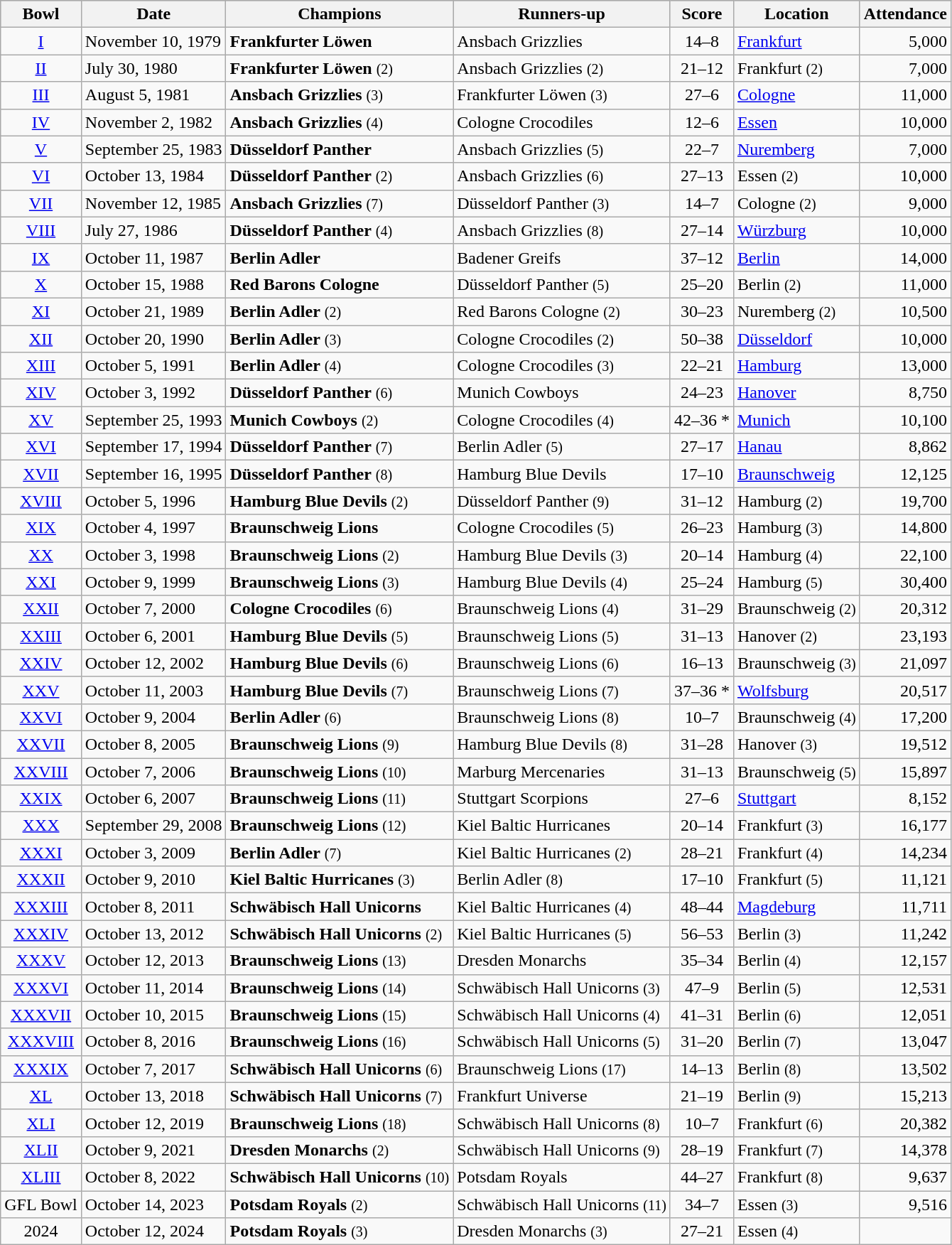<table class="wikitable sortable">
<tr style="background:silver">
<th class="unsortable">Bowl</th>
<th class="unsortable">Date</th>
<th>Champions</th>
<th>Runners-up</th>
<th>Score</th>
<th>Location</th>
<th>Attendance</th>
</tr>
<tr>
<td style="text-align:center;"><a href='#'>I</a></td>
<td>November 10, 1979</td>
<td><strong>Frankfurter Löwen</strong></td>
<td>Ansbach Grizzlies</td>
<td style="text-align:center;">14–8</td>
<td><a href='#'>Frankfurt</a></td>
<td style="text-align:right;">5,000</td>
</tr>
<tr>
<td style="text-align:center;"><a href='#'>II</a></td>
<td>July 30, 1980</td>
<td><strong>Frankfurter Löwen</strong> <small>(2)</small></td>
<td>Ansbach Grizzlies <small>(2)</small></td>
<td style="text-align:center;">21–12</td>
<td>Frankfurt <small>(2)</small></td>
<td style="text-align:right;">7,000</td>
</tr>
<tr>
<td style="text-align:center;"><a href='#'>III</a></td>
<td>August 5, 1981</td>
<td><strong>Ansbach Grizzlies</strong> <small>(3)</small></td>
<td>Frankfurter Löwen <small>(3)</small></td>
<td style="text-align:center;">27–6</td>
<td><a href='#'>Cologne</a></td>
<td style="text-align:right;">11,000</td>
</tr>
<tr>
<td style="text-align:center;"><a href='#'>IV</a></td>
<td>November 2, 1982</td>
<td><strong>Ansbach Grizzlies</strong> <small>(4)</small></td>
<td>Cologne Crocodiles</td>
<td style="text-align:center;">12–6</td>
<td><a href='#'>Essen</a></td>
<td style="text-align:right;">10,000</td>
</tr>
<tr>
<td style="text-align:center;"><a href='#'>V</a></td>
<td>September 25, 1983</td>
<td><strong>Düsseldorf Panther</strong></td>
<td>Ansbach Grizzlies <small>(5)</small></td>
<td style="text-align:center;">22–7</td>
<td><a href='#'>Nuremberg</a></td>
<td style="text-align:right;">7,000</td>
</tr>
<tr>
<td style="text-align:center;"><a href='#'>VI</a></td>
<td>October 13, 1984</td>
<td><strong>Düsseldorf Panther</strong> <small>(2)</small></td>
<td>Ansbach Grizzlies <small>(6)</small></td>
<td style="text-align:center;">27–13</td>
<td>Essen <small>(2)</small></td>
<td style="text-align:right;">10,000</td>
</tr>
<tr>
<td style="text-align:center;"><a href='#'>VII</a></td>
<td>November 12, 1985</td>
<td><strong>Ansbach Grizzlies</strong> <small>(7)</small></td>
<td>Düsseldorf Panther <small>(3)</small></td>
<td style="text-align:center;">14–7</td>
<td>Cologne <small>(2)</small></td>
<td style="text-align:right;">9,000</td>
</tr>
<tr>
<td style="text-align:center;"><a href='#'>VIII</a></td>
<td>July 27, 1986</td>
<td><strong>Düsseldorf Panther</strong> <small>(4)</small></td>
<td>Ansbach Grizzlies <small>(8)</small></td>
<td style="text-align:center;">27–14</td>
<td><a href='#'>Würzburg</a></td>
<td style="text-align:right;">10,000</td>
</tr>
<tr>
<td style="text-align:center;"><a href='#'>IX</a></td>
<td>October 11, 1987</td>
<td><strong>Berlin Adler</strong></td>
<td>Badener Greifs</td>
<td style="text-align:center;">37–12</td>
<td><a href='#'>Berlin</a></td>
<td style="text-align:right;">14,000</td>
</tr>
<tr>
<td style="text-align:center;"><a href='#'>X</a></td>
<td>October 15, 1988</td>
<td><strong>Red Barons Cologne</strong></td>
<td>Düsseldorf Panther <small>(5)</small></td>
<td style="text-align:center;">25–20</td>
<td>Berlin <small>(2)</small></td>
<td style="text-align:right;">11,000</td>
</tr>
<tr>
<td style="text-align:center;"><a href='#'>XI</a></td>
<td>October 21, 1989</td>
<td><strong>Berlin Adler</strong> <small>(2)</small></td>
<td>Red Barons Cologne <small>(2)</small></td>
<td style="text-align:center;">30–23</td>
<td>Nuremberg <small>(2)</small></td>
<td style="text-align:right;">10,500</td>
</tr>
<tr>
<td style="text-align:center;"><a href='#'>XII</a></td>
<td>October 20, 1990</td>
<td><strong>Berlin Adler</strong> <small>(3)</small></td>
<td>Cologne Crocodiles <small>(2)</small></td>
<td style="text-align:center;">50–38</td>
<td><a href='#'>Düsseldorf</a></td>
<td style="text-align:right;">10,000</td>
</tr>
<tr>
<td style="text-align:center;"><a href='#'>XIII</a></td>
<td>October 5, 1991</td>
<td><strong>Berlin Adler</strong> <small>(4)</small></td>
<td>Cologne Crocodiles <small>(3)</small></td>
<td style="text-align:center;">22–21</td>
<td><a href='#'>Hamburg</a></td>
<td style="text-align:right;">13,000</td>
</tr>
<tr>
<td style="text-align:center;"><a href='#'>XIV</a></td>
<td>October 3, 1992</td>
<td><strong>Düsseldorf Panther</strong> <small>(6)</small></td>
<td>Munich Cowboys</td>
<td style="text-align:center;">24–23</td>
<td><a href='#'>Hanover</a></td>
<td style="text-align:right;">8,750</td>
</tr>
<tr>
<td style="text-align:center;"><a href='#'>XV</a></td>
<td>September 25, 1993</td>
<td><strong>Munich Cowboys</strong> <small>(2)</small></td>
<td>Cologne Crocodiles <small>(4)</small></td>
<td style="text-align:center;">42–36 *</td>
<td><a href='#'>Munich</a></td>
<td style="text-align:right;">10,100</td>
</tr>
<tr>
<td style="text-align:center;"><a href='#'>XVI</a></td>
<td>September 17, 1994</td>
<td><strong>Düsseldorf Panther</strong> <small>(7)</small></td>
<td>Berlin Adler <small>(5)</small></td>
<td style="text-align:center;">27–17</td>
<td><a href='#'>Hanau</a></td>
<td style="text-align:right;">8,862</td>
</tr>
<tr>
<td style="text-align:center;"><a href='#'>XVII</a></td>
<td>September 16, 1995</td>
<td><strong>Düsseldorf Panther</strong> <small>(8)</small></td>
<td>Hamburg Blue Devils</td>
<td style="text-align:center;">17–10</td>
<td><a href='#'>Braunschweig</a></td>
<td style="text-align:right;">12,125</td>
</tr>
<tr>
<td style="text-align:center;"><a href='#'>XVIII</a></td>
<td>October 5, 1996</td>
<td><strong>Hamburg Blue Devils</strong> <small>(2)</small></td>
<td>Düsseldorf Panther <small>(9)</small></td>
<td style="text-align:center;">31–12</td>
<td>Hamburg <small>(2)</small></td>
<td style="text-align:right;">19,700</td>
</tr>
<tr>
<td style="text-align:center;"><a href='#'>XIX</a></td>
<td>October 4, 1997</td>
<td><strong>Braunschweig Lions</strong></td>
<td>Cologne Crocodiles <small>(5)</small></td>
<td style="text-align:center;">26–23</td>
<td>Hamburg <small>(3)</small></td>
<td style="text-align:right;">14,800</td>
</tr>
<tr>
<td style="text-align:center;"><a href='#'>XX</a></td>
<td>October 3, 1998</td>
<td><strong>Braunschweig Lions</strong> <small>(2)</small></td>
<td>Hamburg Blue Devils <small>(3)</small></td>
<td style="text-align:center;">20–14</td>
<td>Hamburg <small>(4)</small></td>
<td style="text-align:right;">22,100</td>
</tr>
<tr>
<td style="text-align:center;"><a href='#'>XXI</a></td>
<td>October 9, 1999</td>
<td><strong>Braunschweig Lions</strong> <small>(3)</small></td>
<td>Hamburg Blue Devils <small>(4)</small></td>
<td style="text-align:center;">25–24</td>
<td>Hamburg <small>(5)</small></td>
<td style="text-align:right;">30,400</td>
</tr>
<tr>
<td style="text-align:center;"><a href='#'>XXII</a></td>
<td>October 7, 2000</td>
<td><strong>Cologne Crocodiles</strong> <small>(6)</small></td>
<td>Braunschweig Lions <small>(4)</small></td>
<td style="text-align:center;">31–29</td>
<td>Braunschweig <small>(2)</small></td>
<td style="text-align:right;">20,312</td>
</tr>
<tr>
<td style="text-align:center;"><a href='#'>XXIII</a></td>
<td>October 6, 2001</td>
<td><strong>Hamburg Blue Devils</strong> <small>(5)</small></td>
<td>Braunschweig Lions <small>(5)</small></td>
<td style="text-align:center;">31–13</td>
<td>Hanover <small>(2)</small></td>
<td style="text-align:right;">23,193</td>
</tr>
<tr>
<td style="text-align:center;"><a href='#'>XXIV</a></td>
<td>October 12, 2002</td>
<td><strong>Hamburg Blue Devils</strong> <small>(6)</small></td>
<td>Braunschweig Lions <small>(6)</small></td>
<td style="text-align:center;">16–13</td>
<td>Braunschweig <small>(3)</small></td>
<td style="text-align:right;">21,097</td>
</tr>
<tr>
<td style="text-align:center;"><a href='#'>XXV</a></td>
<td>October 11, 2003</td>
<td><strong>Hamburg Blue Devils</strong> <small>(7)</small></td>
<td>Braunschweig Lions <small>(7)</small></td>
<td style="text-align:center;">37–36 *</td>
<td><a href='#'>Wolfsburg</a></td>
<td style="text-align:right;">20,517</td>
</tr>
<tr>
<td style="text-align:center;"><a href='#'>XXVI</a></td>
<td>October 9, 2004</td>
<td><strong>Berlin Adler</strong> <small>(6)</small></td>
<td>Braunschweig Lions <small>(8)</small></td>
<td style="text-align:center;">10–7</td>
<td>Braunschweig <small>(4)</small></td>
<td style="text-align:right;">17,200</td>
</tr>
<tr>
<td style="text-align:center;"><a href='#'>XXVII</a></td>
<td>October 8, 2005</td>
<td><strong>Braunschweig Lions</strong> <small>(9)</small></td>
<td>Hamburg Blue Devils <small>(8)</small></td>
<td style="text-align:center;">31–28</td>
<td>Hanover <small>(3)</small></td>
<td style="text-align:right;">19,512</td>
</tr>
<tr>
<td style="text-align:center;"><a href='#'>XXVIII</a></td>
<td>October 7, 2006</td>
<td><strong>Braunschweig Lions</strong> <small>(10)</small></td>
<td>Marburg Mercenaries</td>
<td style="text-align:center;">31–13</td>
<td>Braunschweig <small>(5)</small></td>
<td style="text-align:right;">15,897</td>
</tr>
<tr>
<td style="text-align:center;"><a href='#'>XXIX</a></td>
<td>October 6, 2007</td>
<td><strong>Braunschweig Lions</strong> <small>(11)</small></td>
<td>Stuttgart Scorpions</td>
<td style="text-align:center;">27–6</td>
<td><a href='#'>Stuttgart</a></td>
<td style="text-align:right;">8,152</td>
</tr>
<tr>
<td style="text-align:center;"><a href='#'>XXX</a></td>
<td>September 29, 2008</td>
<td><strong>Braunschweig Lions</strong> <small>(12)</small></td>
<td>Kiel Baltic Hurricanes</td>
<td style="text-align:center;">20–14</td>
<td>Frankfurt <small>(3)</small></td>
<td style="text-align:right;">16,177</td>
</tr>
<tr>
<td style="text-align:center;"><a href='#'>XXXI</a></td>
<td>October 3, 2009</td>
<td><strong>Berlin Adler</strong> <small>(7)</small></td>
<td>Kiel Baltic Hurricanes <small>(2)</small></td>
<td style="text-align:center;">28–21</td>
<td>Frankfurt <small>(4)</small></td>
<td style="text-align:right;">14,234</td>
</tr>
<tr>
<td style="text-align:center;"><a href='#'>XXXII</a></td>
<td>October 9, 2010</td>
<td><strong>Kiel Baltic Hurricanes</strong> <small>(3)</small></td>
<td>Berlin Adler <small>(8)</small></td>
<td style="text-align:center;">17–10</td>
<td>Frankfurt <small>(5)</small></td>
<td style="text-align:right;">11,121</td>
</tr>
<tr>
<td style="text-align:center;"><a href='#'>XXXIII</a></td>
<td>October 8, 2011</td>
<td><strong>Schwäbisch Hall Unicorns</strong></td>
<td>Kiel Baltic Hurricanes <small>(4)</small></td>
<td style="text-align:center;">48–44</td>
<td><a href='#'>Magdeburg</a></td>
<td style="text-align:right;">11,711</td>
</tr>
<tr>
<td style="text-align:center;"><a href='#'>XXXIV</a></td>
<td>October 13, 2012</td>
<td><strong>Schwäbisch Hall Unicorns</strong> <small>(2)</small></td>
<td>Kiel Baltic Hurricanes <small>(5)</small></td>
<td style="text-align:center;">56–53</td>
<td>Berlin <small>(3)</small></td>
<td style="text-align:right;">11,242</td>
</tr>
<tr>
<td style="text-align:center;"><a href='#'>XXXV</a></td>
<td>October 12, 2013</td>
<td><strong>Braunschweig Lions</strong> <small>(13)</small></td>
<td>Dresden Monarchs</td>
<td style="text-align:center;">35–34</td>
<td>Berlin <small>(4)</small></td>
<td style="text-align:right;">12,157</td>
</tr>
<tr>
<td style="text-align:center;"><a href='#'>XXXVI</a></td>
<td>October 11, 2014</td>
<td><strong>Braunschweig Lions</strong> <small>(14)</small></td>
<td>Schwäbisch Hall Unicorns <small>(3)</small></td>
<td style="text-align:center;">47–9</td>
<td>Berlin <small>(5)</small></td>
<td style="text-align:right;">12,531</td>
</tr>
<tr>
<td style="text-align:center;"><a href='#'>XXXVII</a></td>
<td>October 10, 2015</td>
<td><strong>Braunschweig Lions</strong> <small>(15)</small></td>
<td>Schwäbisch Hall Unicorns <small>(4)</small></td>
<td style="text-align:center;">41–31</td>
<td>Berlin <small>(6)</small></td>
<td style="text-align:right;">12,051</td>
</tr>
<tr>
<td style="text-align:center;"><a href='#'>XXXVIII</a></td>
<td>October 8, 2016</td>
<td><strong>Braunschweig Lions</strong> <small>(16)</small></td>
<td>Schwäbisch Hall Unicorns <small>(5)</small></td>
<td style="text-align:center;">31–20</td>
<td>Berlin <small>(7)</small></td>
<td style="text-align:right;">13,047</td>
</tr>
<tr>
<td style="text-align:center;"><a href='#'>XXXIX</a></td>
<td>October 7, 2017</td>
<td><strong>Schwäbisch Hall Unicorns</strong> <small>(6)</small></td>
<td>Braunschweig Lions <small>(17)</small></td>
<td style="text-align:center;">14–13</td>
<td>Berlin <small>(8)</small></td>
<td style="text-align:right;">13,502</td>
</tr>
<tr>
<td style="text-align:center;"><a href='#'>XL</a></td>
<td>October 13, 2018</td>
<td><strong>Schwäbisch Hall Unicorns</strong> <small>(7)</small></td>
<td>Frankfurt Universe</td>
<td style="text-align:center;">21–19</td>
<td>Berlin <small>(9)</small></td>
<td style="text-align:right;">15,213</td>
</tr>
<tr>
<td style="text-align:center"><a href='#'>XLI</a></td>
<td>October 12, 2019</td>
<td><strong>Braunschweig Lions</strong> <small>(18)</small></td>
<td>Schwäbisch Hall Unicorns <small>(8)</small></td>
<td style="text-align:center">10–7</td>
<td>Frankfurt <small>(6)</small></td>
<td style="text-align:right">20,382</td>
</tr>
<tr>
<td style="text-align:center"><a href='#'>XLII</a></td>
<td>October 9, 2021</td>
<td><strong>Dresden Monarchs</strong> <small>(2)</small></td>
<td>Schwäbisch Hall Unicorns <small>(9)</small></td>
<td style="text-align:center">28–19</td>
<td>Frankfurt <small>(7)</small></td>
<td style="text-align:right">14,378</td>
</tr>
<tr>
<td style="text-align:center"><a href='#'>XLIII</a></td>
<td>October 8, 2022</td>
<td><strong>Schwäbisch Hall Unicorns</strong> <small>(10)</small></td>
<td>Potsdam Royals</td>
<td style="text-align:center">44–27</td>
<td>Frankfurt <small>(8)</small></td>
<td style="text-align:right">9,637</td>
</tr>
<tr>
<td style="text-align:center">GFL Bowl</td>
<td>October 14, 2023</td>
<td><strong>Potsdam Royals</strong> <small>(2)</small></td>
<td>Schwäbisch Hall Unicorns <small>(11)</small></td>
<td style="text-align:center">34–7</td>
<td>Essen <small>(3)</small></td>
<td style="text-align:right">9,516</td>
</tr>
<tr>
<td style="text-align:center">2024</td>
<td>October 12, 2024</td>
<td><strong>Potsdam Royals</strong> <small>(3)</small></td>
<td>Dresden Monarchs <small>(3)</small></td>
<td style="text-align:center">27–21</td>
<td>Essen <small>(4)</small></td>
<td style="text-align:right"></td>
</tr>
</table>
